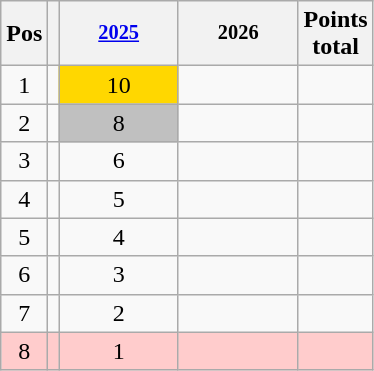<table class="wikitable" style="text-align:center;">
<tr>
<th>Pos</th>
<th></th>
<th style="width:5.2em;;font-size:85%;vertical-align:center;padding-left:4px;;padding-right:4px;;"><a href='#'>2025</a></th>
<th style="width:5.2em;;font-size:85%;vertical-align:center;padding-left:4px;;padding-right:4px;;">2026</th>
<th>Points<br>total</th>
</tr>
<tr>
<td>1</td>
<td align=left></td>
<td style="background:gold;">10</td>
<td></td>
<td></td>
</tr>
<tr>
<td>2</td>
<td align=left></td>
<td style="background:silver;">8</td>
<td></td>
<td></td>
</tr>
<tr>
<td>3</td>
<td align=left></td>
<td>6</td>
<td></td>
<td></td>
</tr>
<tr>
<td>4</td>
<td align=left></td>
<td>5</td>
<td></td>
<td></td>
</tr>
<tr>
<td>5</td>
<td align=left></td>
<td>4</td>
<td></td>
<td></td>
</tr>
<tr>
<td>6</td>
<td align=left></td>
<td>3</td>
<td></td>
<td></td>
</tr>
<tr>
<td>7</td>
<td align=left></td>
<td>2</td>
<td></td>
<td></td>
</tr>
<tr bgcolor="#ffcccc">
<td>8</td>
<td align=left></td>
<td>1</td>
<td></td>
<td></td>
</tr>
</table>
